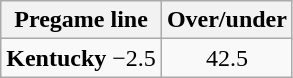<table class="wikitable">
<tr align="center">
<th style=>Pregame line</th>
<th style=>Over/under</th>
</tr>
<tr align="center">
<td><strong>Kentucky</strong> −2.5</td>
<td>42.5</td>
</tr>
</table>
